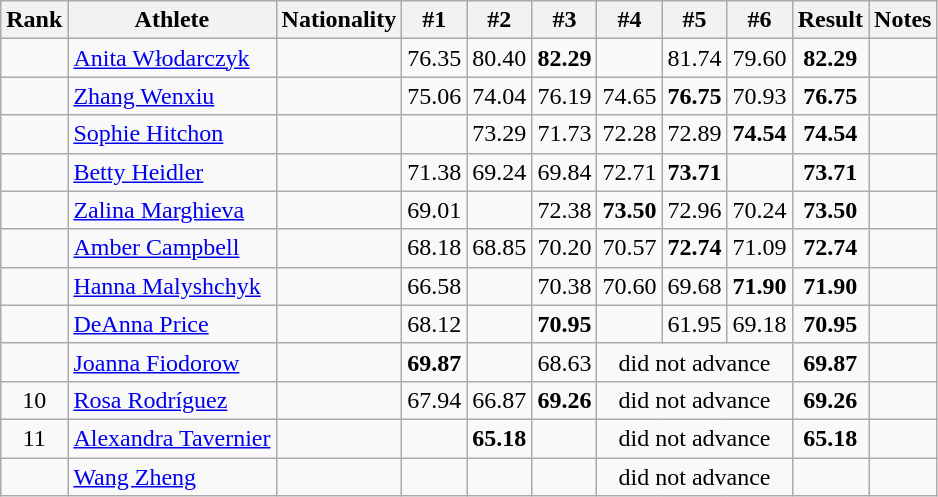<table class="wikitable sortable" style="text-align:center">
<tr>
<th>Rank</th>
<th>Athlete</th>
<th>Nationality</th>
<th>#1</th>
<th>#2</th>
<th>#3</th>
<th>#4</th>
<th>#5</th>
<th>#6</th>
<th>Result</th>
<th>Notes</th>
</tr>
<tr>
<td></td>
<td align=left><a href='#'>Anita Włodarczyk</a></td>
<td align="left"></td>
<td>76.35</td>
<td>80.40</td>
<td><strong>82.29</strong></td>
<td></td>
<td>81.74</td>
<td>79.60</td>
<td><strong>82.29</strong></td>
<td></td>
</tr>
<tr>
<td></td>
<td align=left><a href='#'>Zhang Wenxiu</a></td>
<td align="left"></td>
<td>75.06</td>
<td>74.04</td>
<td>76.19</td>
<td>74.65</td>
<td><strong>76.75</strong></td>
<td>70.93</td>
<td><strong>76.75</strong></td>
<td></td>
</tr>
<tr>
<td></td>
<td align=left><a href='#'>Sophie Hitchon</a></td>
<td align="left"></td>
<td></td>
<td>73.29</td>
<td>71.73</td>
<td>72.28</td>
<td>72.89</td>
<td><strong>74.54</strong></td>
<td><strong>74.54</strong></td>
<td></td>
</tr>
<tr>
<td></td>
<td align=left><a href='#'>Betty Heidler</a></td>
<td align="left"></td>
<td>71.38</td>
<td>69.24</td>
<td>69.84</td>
<td>72.71</td>
<td><strong>73.71</strong></td>
<td></td>
<td><strong>73.71</strong></td>
<td></td>
</tr>
<tr>
<td></td>
<td align=left><a href='#'>Zalina Marghieva</a></td>
<td align="left"></td>
<td>69.01</td>
<td></td>
<td>72.38</td>
<td><strong>73.50</strong></td>
<td>72.96</td>
<td>70.24</td>
<td><strong>73.50</strong></td>
<td></td>
</tr>
<tr>
<td></td>
<td align=left><a href='#'>Amber Campbell</a></td>
<td align="left"></td>
<td>68.18</td>
<td>68.85</td>
<td>70.20</td>
<td>70.57</td>
<td><strong>72.74</strong></td>
<td>71.09</td>
<td><strong>72.74</strong></td>
<td></td>
</tr>
<tr>
<td></td>
<td align=left><a href='#'>Hanna Malyshchyk</a></td>
<td align="left"></td>
<td>66.58</td>
<td></td>
<td>70.38</td>
<td>70.60</td>
<td>69.68</td>
<td><strong>71.90</strong></td>
<td><strong>71.90</strong></td>
<td></td>
</tr>
<tr>
<td></td>
<td align=left><a href='#'>DeAnna Price</a></td>
<td align="left"></td>
<td>68.12</td>
<td></td>
<td><strong>70.95</strong></td>
<td></td>
<td>61.95</td>
<td>69.18</td>
<td><strong>70.95</strong></td>
<td></td>
</tr>
<tr>
<td></td>
<td align=left><a href='#'>Joanna Fiodorow</a></td>
<td align="left"></td>
<td><strong>69.87</strong></td>
<td></td>
<td>68.63</td>
<td colspan=3>did not advance</td>
<td><strong>69.87</strong></td>
<td></td>
</tr>
<tr>
<td>10</td>
<td align=left><a href='#'>Rosa Rodríguez</a></td>
<td align="left"></td>
<td>67.94</td>
<td>66.87</td>
<td><strong>69.26</strong></td>
<td colspan=3>did not advance</td>
<td><strong>69.26</strong></td>
<td></td>
</tr>
<tr>
<td>11</td>
<td align=left><a href='#'>Alexandra Tavernier</a></td>
<td align="left"></td>
<td></td>
<td><strong>65.18</strong></td>
<td></td>
<td colspan=3>did not advance</td>
<td><strong>65.18</strong></td>
<td></td>
</tr>
<tr>
<td></td>
<td align=left><a href='#'>Wang Zheng</a></td>
<td align="left"></td>
<td></td>
<td></td>
<td></td>
<td colspan=3>did not advance</td>
<td></td>
<td></td>
</tr>
</table>
